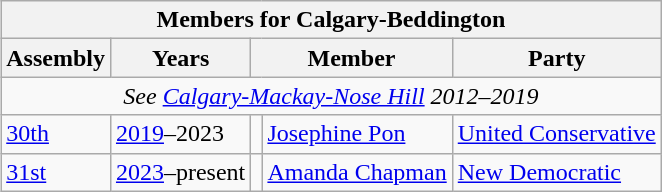<table class="wikitable" align=right>
<tr>
<th colspan=5>Members for Calgary-Beddington</th>
</tr>
<tr>
<th>Assembly</th>
<th>Years</th>
<th colspan="2">Member</th>
<th>Party</th>
</tr>
<tr>
<td align="center" colspan=5><em>See <a href='#'>Calgary-Mackay-Nose Hill</a> 2012–2019</em></td>
</tr>
<tr>
<td><a href='#'>30th</a></td>
<td><a href='#'>2019</a>–2023</td>
<td></td>
<td><a href='#'>Josephine Pon</a></td>
<td><a href='#'>United Conservative</a></td>
</tr>
<tr>
<td><a href='#'>31st</a></td>
<td><a href='#'>2023</a>–present</td>
<td></td>
<td><a href='#'>Amanda Chapman</a></td>
<td><a href='#'>New Democratic</a></td>
</tr>
</table>
